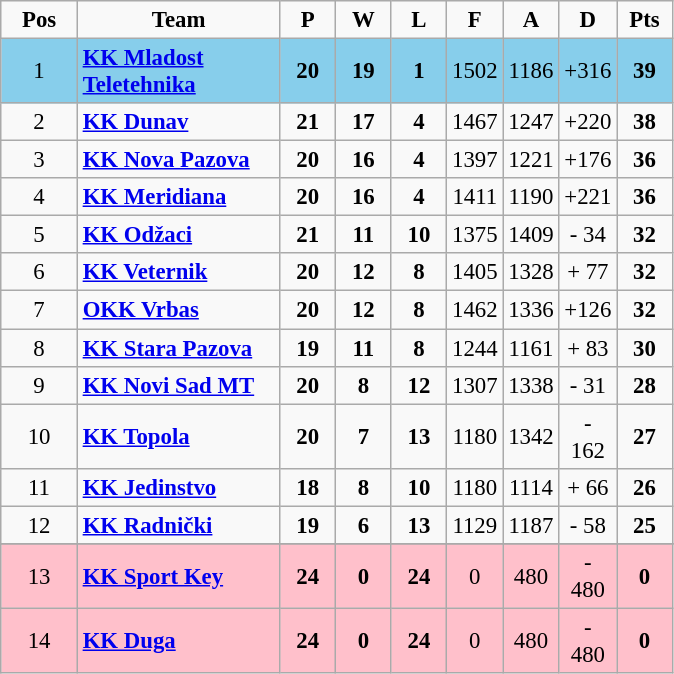<table class="wikitable sortable" style="text-align: center; font-size:95%">
<tr>
<td width="44"><strong>Pos</strong></td>
<td width="128"><strong>Team</strong></td>
<td width="30"><strong>P</strong></td>
<td width="30"><strong>W</strong></td>
<td width="30"><strong>L</strong></td>
<td width="30"><strong>F</strong></td>
<td width="30"><strong>A</strong></td>
<td width="30"><strong>D</strong></td>
<td width="30"><strong>Pts</strong></td>
</tr>
<tr bgcolor="87ceeb">
<td>1</td>
<td align="left"><strong><a href='#'>KK Mladost Teletehnika</a></strong></td>
<td><strong>20</strong></td>
<td><strong>19</strong></td>
<td><strong>1</strong></td>
<td>1502</td>
<td>1186</td>
<td>+316</td>
<td><strong>39</strong></td>
</tr>
<tr>
<td>2</td>
<td align="left"><strong><a href='#'>KK Dunav</a></strong></td>
<td><strong>21</strong></td>
<td><strong>17</strong></td>
<td><strong>4</strong></td>
<td>1467</td>
<td>1247</td>
<td>+220</td>
<td><strong>38</strong></td>
</tr>
<tr>
<td>3</td>
<td align="left"><strong><a href='#'>KK Nova Pazova</a></strong></td>
<td><strong>20</strong></td>
<td><strong>16</strong></td>
<td><strong>4</strong></td>
<td>1397</td>
<td>1221</td>
<td>+176</td>
<td><strong>36</strong></td>
</tr>
<tr>
<td>4</td>
<td align="left"><strong><a href='#'>KK Meridiana</a></strong></td>
<td><strong>20</strong></td>
<td><strong>16</strong></td>
<td><strong>4</strong></td>
<td>1411</td>
<td>1190</td>
<td>+221</td>
<td><strong>36</strong></td>
</tr>
<tr>
<td>5</td>
<td align="left"><strong><a href='#'>KK Odžaci</a></strong></td>
<td><strong>21</strong></td>
<td><strong>11</strong></td>
<td><strong>10</strong></td>
<td>1375</td>
<td>1409</td>
<td>- 34</td>
<td><strong>32</strong></td>
</tr>
<tr>
<td>6</td>
<td align="left"><strong><a href='#'>KK Veternik</a></strong></td>
<td><strong>20</strong></td>
<td><strong>12</strong></td>
<td><strong>8</strong></td>
<td>1405</td>
<td>1328</td>
<td>+ 77</td>
<td><strong>32</strong></td>
</tr>
<tr>
<td>7</td>
<td align="left"><strong><a href='#'>OKK Vrbas</a></strong></td>
<td><strong>20</strong></td>
<td><strong>12</strong></td>
<td><strong>8</strong></td>
<td>1462</td>
<td>1336</td>
<td>+126</td>
<td><strong>32</strong></td>
</tr>
<tr>
<td>8</td>
<td align="left"><strong><a href='#'>KK Stara Pazova</a></strong></td>
<td><strong>19</strong></td>
<td><strong>11</strong></td>
<td><strong>8</strong></td>
<td>1244</td>
<td>1161</td>
<td>+ 83</td>
<td><strong>30</strong></td>
</tr>
<tr>
<td>9</td>
<td align="left"><strong><a href='#'>KK Novi Sad MT</a></strong></td>
<td><strong>20</strong></td>
<td><strong>8</strong></td>
<td><strong>12</strong></td>
<td>1307</td>
<td>1338</td>
<td>- 31</td>
<td><strong>28</strong></td>
</tr>
<tr>
<td>10</td>
<td align="left"><strong><a href='#'>KK Topola</a></strong></td>
<td><strong>20</strong></td>
<td><strong>7</strong></td>
<td><strong>13</strong></td>
<td>1180</td>
<td>1342</td>
<td>- 162</td>
<td><strong>27</strong></td>
</tr>
<tr>
<td>11</td>
<td align="left"><strong><a href='#'>KK Jedinstvo</a></strong></td>
<td><strong>18</strong></td>
<td><strong>8</strong></td>
<td><strong>10</strong></td>
<td>1180</td>
<td>1114</td>
<td>+ 66</td>
<td><strong>26</strong></td>
</tr>
<tr>
<td>12</td>
<td align="left"><strong><a href='#'>KK Radnički</a></strong></td>
<td><strong>19</strong></td>
<td><strong>6</strong></td>
<td><strong>13</strong></td>
<td>1129</td>
<td>1187</td>
<td>- 58</td>
<td><strong>25</strong></td>
</tr>
<tr>
</tr>
<tr bgcolor="ffc0cb">
<td>13</td>
<td align="left"><strong><a href='#'>KK Sport Key</a></strong></td>
<td><strong>24</strong></td>
<td><strong>0</strong></td>
<td><strong>24</strong></td>
<td>0</td>
<td>480</td>
<td>- 480</td>
<td><strong>0</strong></td>
</tr>
<tr bgcolor="ffc0cb">
<td>14</td>
<td align="left"><strong><a href='#'>KK Duga</a></strong></td>
<td><strong>24</strong></td>
<td><strong>0</strong></td>
<td><strong>24</strong></td>
<td>0</td>
<td>480</td>
<td>- 480</td>
<td><strong>0</strong></td>
</tr>
</table>
